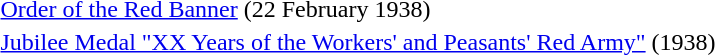<table>
<tr>
<td></td>
<td><a href='#'>Order of the Red Banner</a> (22 February 1938)</td>
</tr>
<tr>
<td></td>
<td><a href='#'>Jubilee Medal "XX Years of the Workers' and Peasants' Red Army"</a> (1938)</td>
</tr>
<tr>
</tr>
</table>
